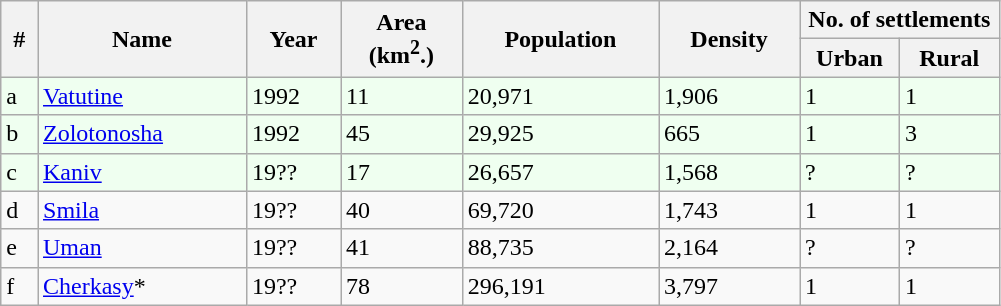<table class="wikitable">
<tr>
<th rowspan=2>#</th>
<th rowspan=2>Name</th>
<th rowspan=2>Year</th>
<th rowspan=2>Area<br>(km<sup>2</sup>.)</th>
<th rowspan=2>Population</th>
<th rowspan=2>Density</th>
<th colspan=2>No. of settlements</th>
</tr>
<tr>
<th width=10%>Urban</th>
<th width=10%>Rural</th>
</tr>
<tr bgcolor="#EF0FFFF">
<td>a</td>
<td><a href='#'>Vatutine</a></td>
<td>1992</td>
<td>11</td>
<td>20,971</td>
<td>1,906</td>
<td>1</td>
<td>1</td>
</tr>
<tr bgcolor="#EF0FFFF">
<td>b</td>
<td><a href='#'>Zolotonosha</a></td>
<td>1992</td>
<td>45</td>
<td>29,925</td>
<td>665</td>
<td>1</td>
<td>3</td>
</tr>
<tr bgcolor="#EF0FFFF">
<td>c</td>
<td><a href='#'>Kaniv</a></td>
<td>19??</td>
<td>17</td>
<td>26,657</td>
<td>1,568</td>
<td>?</td>
<td>?</td>
</tr>
<tr>
<td>d</td>
<td><a href='#'>Smila</a></td>
<td>19??</td>
<td>40</td>
<td>69,720</td>
<td>1,743</td>
<td>1</td>
<td>1</td>
</tr>
<tr>
<td>e</td>
<td><a href='#'>Uman</a></td>
<td>19??</td>
<td>41</td>
<td>88,735</td>
<td>2,164</td>
<td>?</td>
<td>?</td>
</tr>
<tr>
<td>f</td>
<td><a href='#'>Cherkasy</a>*</td>
<td>19??</td>
<td>78</td>
<td>296,191</td>
<td>3,797</td>
<td>1</td>
<td>1</td>
</tr>
</table>
